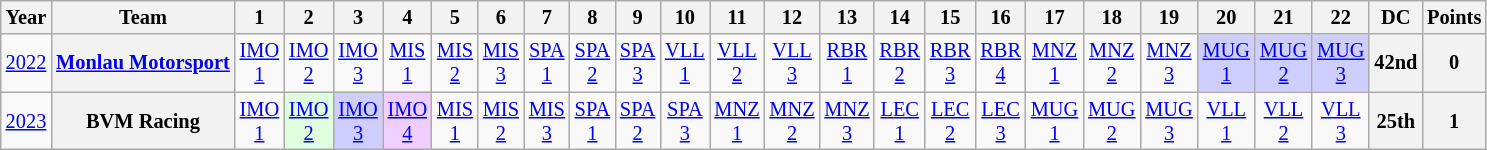<table class="wikitable" style="text-align:center; font-size:85%">
<tr>
<th>Year</th>
<th>Team</th>
<th>1</th>
<th>2</th>
<th>3</th>
<th>4</th>
<th>5</th>
<th>6</th>
<th>7</th>
<th>8</th>
<th>9</th>
<th>10</th>
<th>11</th>
<th>12</th>
<th>13</th>
<th>14</th>
<th>15</th>
<th>16</th>
<th>17</th>
<th>18</th>
<th>19</th>
<th>20</th>
<th>21</th>
<th>22</th>
<th>DC</th>
<th>Points</th>
</tr>
<tr>
<td><a href='#'>2022</a></td>
<th nowrap><a href='#'>Monlau Motorsport</a></th>
<td style="background:#;"><a href='#'>IMO<br>1</a></td>
<td style="background:#;"><a href='#'>IMO<br>2</a></td>
<td style="background:#;"><a href='#'>IMO<br>3</a></td>
<td style="background:#;"><a href='#'>MIS<br>1</a></td>
<td style="background:#;"><a href='#'>MIS<br>2</a></td>
<td style="background:#;"><a href='#'>MIS<br>3</a></td>
<td style="background:#;"><a href='#'>SPA<br>1</a></td>
<td style="background:#;"><a href='#'>SPA<br>2</a></td>
<td style="background:#;"><a href='#'>SPA<br>3</a></td>
<td style="background:#;"><a href='#'>VLL<br>1</a></td>
<td style="background:#;"><a href='#'>VLL<br>2</a></td>
<td style="background:#;"><a href='#'>VLL<br>3</a></td>
<td style="background:#;"><a href='#'>RBR<br>1</a></td>
<td style="background:#;"><a href='#'>RBR<br>2</a></td>
<td style="background:#;"><a href='#'>RBR<br>3</a></td>
<td style="background:#;"><a href='#'>RBR<br>4</a></td>
<td style="background:#;"><a href='#'>MNZ<br>1</a></td>
<td style="background:#;"><a href='#'>MNZ<br>2</a></td>
<td style="background:#;"><a href='#'>MNZ<br>3</a></td>
<td style="background:#CFCFFF;"><a href='#'>MUG<br>1</a><br></td>
<td style="background:#CFCFFF;"><a href='#'>MUG<br>2</a><br></td>
<td style="background:#CFCFFF;"><a href='#'>MUG<br>3</a><br></td>
<th>42nd</th>
<th>0</th>
</tr>
<tr>
<td><a href='#'>2023</a></td>
<th nowrap>BVM Racing</th>
<td style="background:#;"><a href='#'>IMO<br>1</a></td>
<td style="background:#DFFFDF;"><a href='#'>IMO<br>2</a><br></td>
<td style="background:#CFCFFF;"><a href='#'>IMO<br>3</a><br></td>
<td style="background:#EFCFFF;"><a href='#'>IMO<br>4</a><br></td>
<td style="background:#;"><a href='#'>MIS<br>1</a></td>
<td style="background:#;"><a href='#'>MIS<br>2</a></td>
<td style="background:#;"><a href='#'>MIS<br>3</a></td>
<td style="background:#;"><a href='#'>SPA<br>1</a></td>
<td style="background:#;"><a href='#'>SPA<br>2</a></td>
<td style="background:#;"><a href='#'>SPA<br>3</a></td>
<td style="background:#;"><a href='#'>MNZ<br>1</a></td>
<td style="background:#;"><a href='#'>MNZ<br>2</a></td>
<td style="background:#;"><a href='#'>MNZ<br>3</a></td>
<td style="background:#;"><a href='#'>LEC<br>1</a><br></td>
<td style="background:#;"><a href='#'>LEC<br>2</a><br></td>
<td style="background:#;"><a href='#'>LEC<br>3</a><br></td>
<td style="background:#;"><a href='#'>MUG<br>1</a><br></td>
<td style="background:#;"><a href='#'>MUG<br>2</a><br></td>
<td style="background:#;"><a href='#'>MUG<br>3</a><br></td>
<td style="background:#;"><a href='#'>VLL<br>1</a><br></td>
<td style="background:#;"><a href='#'>VLL<br>2</a><br></td>
<td style="background:#;"><a href='#'>VLL<br>3</a><br></td>
<th>25th</th>
<th>1</th>
</tr>
</table>
